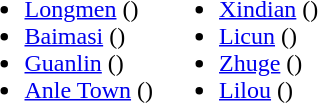<table>
<tr>
<td valign="top"><br><ul><li><a href='#'>Longmen</a> ()</li><li><a href='#'>Baimasi</a> ()</li><li><a href='#'>Guanlin</a> ()</li><li><a href='#'>Anle Town</a> ()</li></ul></td>
<td valign="top"><br><ul><li><a href='#'>Xindian</a> ()</li><li><a href='#'>Licun</a> ()</li><li><a href='#'>Zhuge</a> ()</li><li><a href='#'>Lilou</a> ()</li></ul></td>
</tr>
</table>
